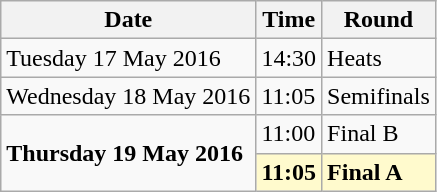<table class="wikitable">
<tr>
<th>Date</th>
<th>Time</th>
<th>Round</th>
</tr>
<tr>
<td>Tuesday 17 May 2016</td>
<td>14:30</td>
<td>Heats</td>
</tr>
<tr>
<td>Wednesday 18 May 2016</td>
<td>11:05</td>
<td>Semifinals</td>
</tr>
<tr>
<td rowspan=2><strong>Thursday 19 May 2016</strong></td>
<td>11:00</td>
<td>Final B</td>
</tr>
<tr>
<td style=background:lemonchiffon><strong>11:05</strong></td>
<td style=background:lemonchiffon><strong>Final A</strong></td>
</tr>
</table>
